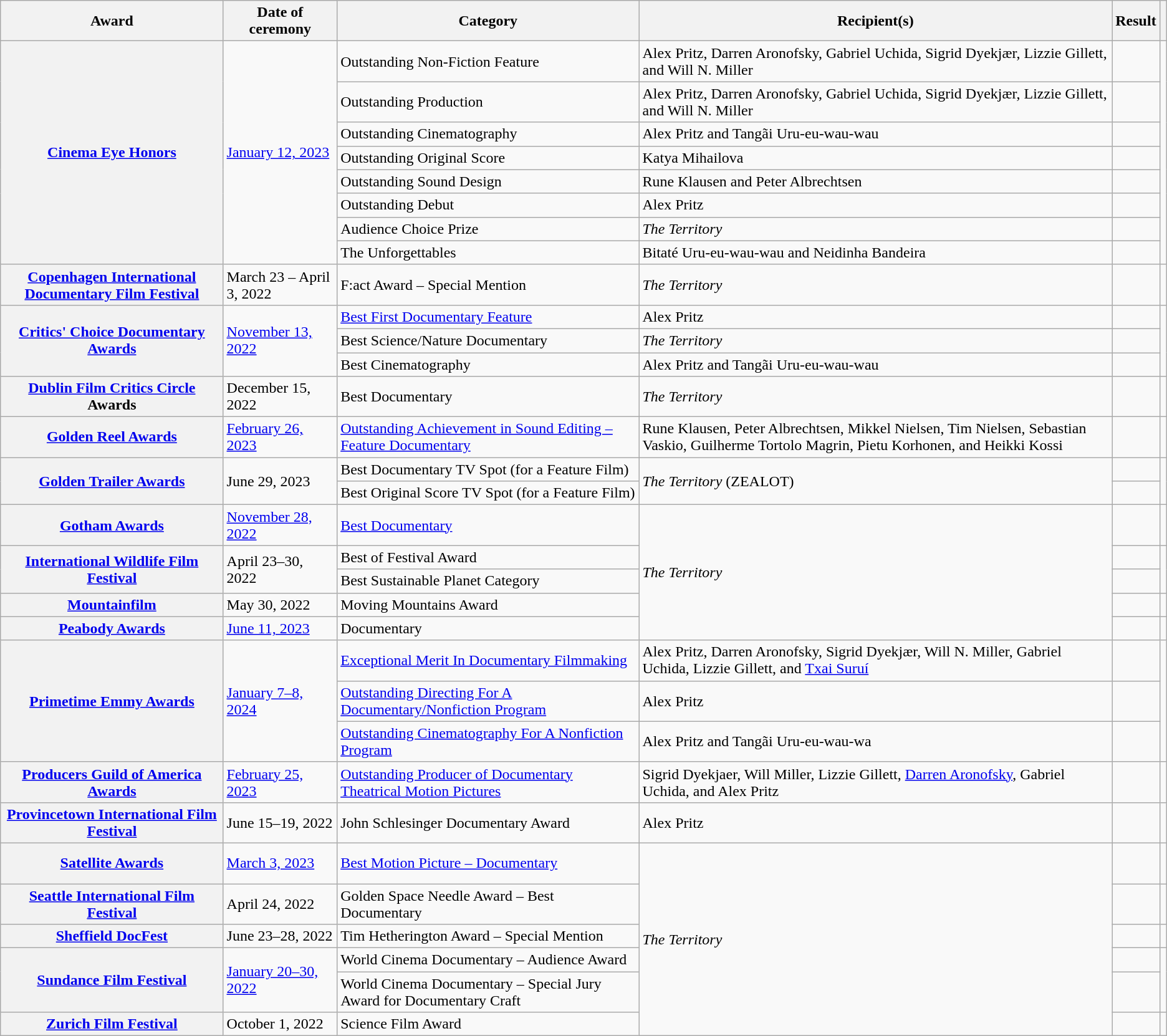<table class="wikitable plainrowheaders sortable">
<tr>
<th scope="col">Award</th>
<th scope="col">Date of ceremony</th>
<th scope="col">Category</th>
<th scope="col">Recipient(s)</th>
<th scope="col">Result</th>
<th scope="col" class="unsortable"></th>
</tr>
<tr>
<th rowspan="8" scope="row"><a href='#'>Cinema Eye Honors</a></th>
<td rowspan="8"><a href='#'>January 12, 2023</a></td>
<td>Outstanding Non-Fiction Feature</td>
<td>Alex Pritz, Darren Aronofsky, Gabriel Uchida, Sigrid Dyekjær, Lizzie Gillett, and Will N. Miller</td>
<td></td>
<td rowspan="8" style="text-align:center;"><br></td>
</tr>
<tr>
<td>Outstanding Production</td>
<td>Alex Pritz, Darren Aronofsky, Gabriel Uchida, Sigrid Dyekjær, Lizzie Gillett, and Will N. Miller</td>
<td></td>
</tr>
<tr>
<td>Outstanding Cinematography</td>
<td>Alex Pritz and Tangãi Uru-eu-wau-wau</td>
<td></td>
</tr>
<tr>
<td>Outstanding Original Score</td>
<td>Katya Mihailova</td>
<td></td>
</tr>
<tr>
<td>Outstanding Sound Design</td>
<td>Rune Klausen and Peter Albrechtsen</td>
<td></td>
</tr>
<tr>
<td>Outstanding Debut</td>
<td>Alex Pritz</td>
<td></td>
</tr>
<tr>
<td>Audience Choice Prize</td>
<td><em>The Territory</em></td>
<td></td>
</tr>
<tr>
<td>The Unforgettables</td>
<td>Bitaté Uru-eu-wau-wau and Neidinha Bandeira</td>
<td></td>
</tr>
<tr>
<th scope="row"><a href='#'>Copenhagen International Documentary Film Festival</a></th>
<td>March 23 – April 3, 2022</td>
<td>F:act Award – Special Mention</td>
<td><em>The Territory</em></td>
<td></td>
<td style="text-align:center;"></td>
</tr>
<tr>
<th scope="row" rowspan="3"><a href='#'>Critics' Choice Documentary Awards</a></th>
<td rowspan="3"><a href='#'>November 13, 2022</a></td>
<td><a href='#'>Best First Documentary Feature</a></td>
<td>Alex Pritz</td>
<td></td>
<td rowspan="3" style="text-align:center;"><br></td>
</tr>
<tr>
<td>Best Science/Nature Documentary</td>
<td><em>The Territory</em></td>
<td></td>
</tr>
<tr>
<td>Best Cinematography</td>
<td>Alex Pritz and Tangãi Uru-eu-wau-wau</td>
<td></td>
</tr>
<tr>
<th scope="row"><a href='#'>Dublin Film Critics Circle</a> Awards</th>
<td>December 15, 2022</td>
<td>Best Documentary</td>
<td><em>The Territory</em></td>
<td></td>
<td style="text-align:center;"><br></td>
</tr>
<tr>
<th scope="row"><a href='#'>Golden Reel Awards</a></th>
<td><a href='#'>February 26, 2023</a></td>
<td><a href='#'>Outstanding Achievement in Sound Editing – Feature Documentary</a></td>
<td>Rune Klausen, Peter Albrechtsen, Mikkel Nielsen, Tim Nielsen, Sebastian Vaskio, Guilherme Tortolo Magrin, Pietu Korhonen, and Heikki Kossi</td>
<td></td>
<td style="text-align:center;"></td>
</tr>
<tr>
<th scope="row" rowspan="2"><a href='#'>Golden Trailer Awards</a></th>
<td rowspan="2">June 29, 2023</td>
<td>Best Documentary TV Spot (for a Feature Film)</td>
<td rowspan="2"><em>The Territory</em> (ZEALOT)</td>
<td></td>
<td rowspan="2" style="text-align:center;"></td>
</tr>
<tr>
<td>Best Original Score TV Spot (for a Feature Film)</td>
<td></td>
</tr>
<tr>
<th scope="row"><a href='#'>Gotham Awards</a></th>
<td><a href='#'>November 28, 2022</a></td>
<td><a href='#'>Best Documentary</a></td>
<td rowspan="5"><em>The Territory</em></td>
<td></td>
<td style="text-align:center;"></td>
</tr>
<tr>
<th scope="row" rowspan="2"><a href='#'>International Wildlife Film Festival</a></th>
<td rowspan="2">April 23–30, 2022</td>
<td>Best of Festival Award</td>
<td></td>
<td rowspan="2" style="text-align:center;"><br></td>
</tr>
<tr>
<td>Best Sustainable Planet Category</td>
<td></td>
</tr>
<tr>
<th scope="row"><a href='#'>Mountainfilm</a></th>
<td>May 30, 2022</td>
<td>Moving Mountains Award</td>
<td></td>
<td style="text-align:center;"></td>
</tr>
<tr>
<th scope="row"><a href='#'>Peabody Awards</a></th>
<td><a href='#'>June 11, 2023</a></td>
<td>Documentary</td>
<td></td>
<td align="center"></td>
</tr>
<tr>
<th scope="row" rowspan="3"><a href='#'>Primetime Emmy Awards</a></th>
<td rowspan="3"><a href='#'>January 7–8, 2024</a></td>
<td><a href='#'>Exceptional Merit In Documentary Filmmaking</a></td>
<td>Alex Pritz, Darren Aronofsky, Sigrid Dyekjær, Will N. Miller, Gabriel Uchida, Lizzie Gillett, and <a href='#'>Txai Suruí</a></td>
<td></td>
<td rowspan="3" style="text-align:center;"></td>
</tr>
<tr>
<td><a href='#'>Outstanding Directing For A Documentary/Nonfiction Program</a></td>
<td>Alex Pritz</td>
<td></td>
</tr>
<tr>
<td><a href='#'>Outstanding Cinematography For A Nonfiction Program</a></td>
<td>Alex Pritz and Tangãi Uru-eu-wau-wa</td>
<td></td>
</tr>
<tr>
<th scope="row"><a href='#'>Producers Guild of America Awards</a></th>
<td><a href='#'>February 25, 2023</a></td>
<td><a href='#'>Outstanding Producer of Documentary Theatrical Motion Pictures</a></td>
<td>Sigrid Dyekjaer, Will Miller, Lizzie Gillett, <a href='#'>Darren Aronofsky</a>, Gabriel Uchida, and Alex Pritz</td>
<td></td>
<td style="text-align:center;"><br></td>
</tr>
<tr>
<th scope="row"><a href='#'>Provincetown International Film Festival</a></th>
<td>June 15–19, 2022</td>
<td>John Schlesinger Documentary Award</td>
<td>Alex Pritz</td>
<td></td>
<td style="text-align:center;"><br></td>
</tr>
<tr>
<th scope="row"><a href='#'>Satellite Awards</a></th>
<td><a href='#'>March 3, 2023</a></td>
<td><a href='#'>Best Motion Picture – Documentary</a></td>
<td rowspan="6"><em>The Territory</em></td>
<td></td>
<td style="text-align:center;"><br><br></td>
</tr>
<tr>
<th scope="row"><a href='#'>Seattle International Film Festival</a></th>
<td>April 24, 2022</td>
<td>Golden Space Needle Award – Best Documentary</td>
<td></td>
<td style="text-align:center;"></td>
</tr>
<tr>
<th scope="row"><a href='#'>Sheffield DocFest</a></th>
<td>June 23–28, 2022</td>
<td>Tim Hetherington Award – Special Mention</td>
<td></td>
<td style="text-align:center;"></td>
</tr>
<tr>
<th scope="row" rowspan="2"><a href='#'>Sundance Film Festival</a></th>
<td rowspan="2"><a href='#'>January 20–30, 2022</a></td>
<td>World Cinema Documentary – Audience Award</td>
<td></td>
<td rowspan="2" style="text-align:center;"><br></td>
</tr>
<tr>
<td>World Cinema Documentary – Special Jury Award for Documentary Craft</td>
<td></td>
</tr>
<tr>
<th scope="row"><a href='#'>Zurich Film Festival</a></th>
<td>October 1, 2022</td>
<td>Science Film Award</td>
<td></td>
<td style="text-align:center;"></td>
</tr>
</table>
